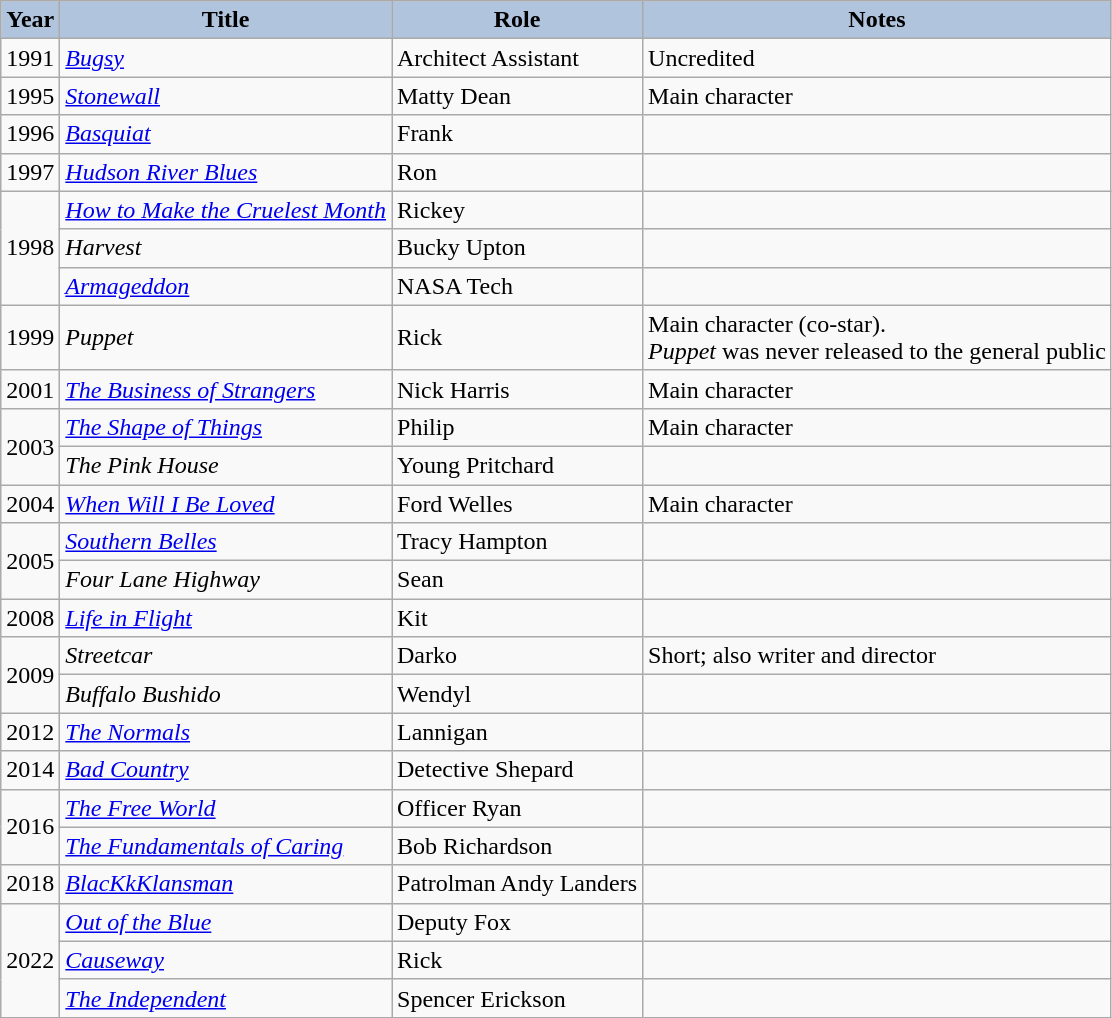<table class="wikitable">
<tr>
<th style="background:#B0C4DE;">Year</th>
<th style="background:#B0C4DE;">Title</th>
<th style="background:#B0C4DE;">Role</th>
<th style="background:#B0C4DE;">Notes</th>
</tr>
<tr>
<td>1991</td>
<td><em><a href='#'>Bugsy</a></em></td>
<td>Architect Assistant</td>
<td>Uncredited</td>
</tr>
<tr>
<td>1995</td>
<td><em><a href='#'>Stonewall</a></em></td>
<td>Matty Dean</td>
<td>Main character</td>
</tr>
<tr>
<td>1996</td>
<td><em><a href='#'>Basquiat</a></em></td>
<td>Frank</td>
<td></td>
</tr>
<tr>
<td>1997</td>
<td><em><a href='#'>Hudson River Blues</a></em></td>
<td>Ron</td>
<td></td>
</tr>
<tr>
<td rowspan="3">1998</td>
<td><em><a href='#'>How to Make the Cruelest Month</a></em></td>
<td>Rickey</td>
<td></td>
</tr>
<tr>
<td><em>Harvest</em></td>
<td>Bucky Upton</td>
<td></td>
</tr>
<tr>
<td><em><a href='#'>Armageddon</a></em></td>
<td>NASA Tech</td>
<td></td>
</tr>
<tr>
<td>1999</td>
<td><em>Puppet</em></td>
<td>Rick</td>
<td>Main character (co-star). <br><em>Puppet</em> was never released to the general public</td>
</tr>
<tr>
<td>2001</td>
<td><em><a href='#'>The Business of Strangers</a></em></td>
<td>Nick Harris</td>
<td>Main character</td>
</tr>
<tr>
<td rowspan="2">2003</td>
<td><em><a href='#'>The Shape of Things</a></em></td>
<td>Philip</td>
<td>Main character</td>
</tr>
<tr>
<td><em>The Pink House</em></td>
<td>Young Pritchard</td>
<td></td>
</tr>
<tr>
<td>2004</td>
<td><em><a href='#'>When Will I Be Loved</a></em></td>
<td>Ford Welles</td>
<td>Main character</td>
</tr>
<tr>
<td rowspan="2">2005</td>
<td><em><a href='#'>Southern Belles</a></em></td>
<td>Tracy Hampton</td>
<td></td>
</tr>
<tr>
<td><em>Four Lane Highway</em></td>
<td>Sean</td>
<td></td>
</tr>
<tr>
<td>2008</td>
<td><em><a href='#'>Life in Flight</a></em></td>
<td>Kit</td>
<td></td>
</tr>
<tr>
<td rowspan="2">2009</td>
<td><em>Streetcar</em></td>
<td>Darko</td>
<td>Short; also writer and director</td>
</tr>
<tr>
<td><em>Buffalo Bushido</em></td>
<td>Wendyl</td>
<td></td>
</tr>
<tr>
<td>2012</td>
<td><em><a href='#'>The Normals</a></em></td>
<td>Lannigan</td>
<td></td>
</tr>
<tr>
<td>2014</td>
<td><em><a href='#'>Bad Country</a></em></td>
<td>Detective Shepard</td>
<td></td>
</tr>
<tr>
<td rowspan="2">2016</td>
<td><em><a href='#'>The Free World</a></em></td>
<td>Officer Ryan</td>
<td></td>
</tr>
<tr>
<td><em><a href='#'>The Fundamentals of Caring</a></em></td>
<td>Bob Richardson</td>
<td></td>
</tr>
<tr>
<td>2018</td>
<td><em><a href='#'>BlacKkKlansman</a></em></td>
<td>Patrolman Andy Landers</td>
<td></td>
</tr>
<tr>
<td rowspan="3">2022</td>
<td><em><a href='#'>Out of the Blue</a></em></td>
<td>Deputy Fox</td>
<td></td>
</tr>
<tr>
<td><em><a href='#'>Causeway</a></em></td>
<td>Rick</td>
<td></td>
</tr>
<tr>
<td><em><a href='#'>The Independent</a></em></td>
<td>Spencer Erickson</td>
<td></td>
</tr>
</table>
